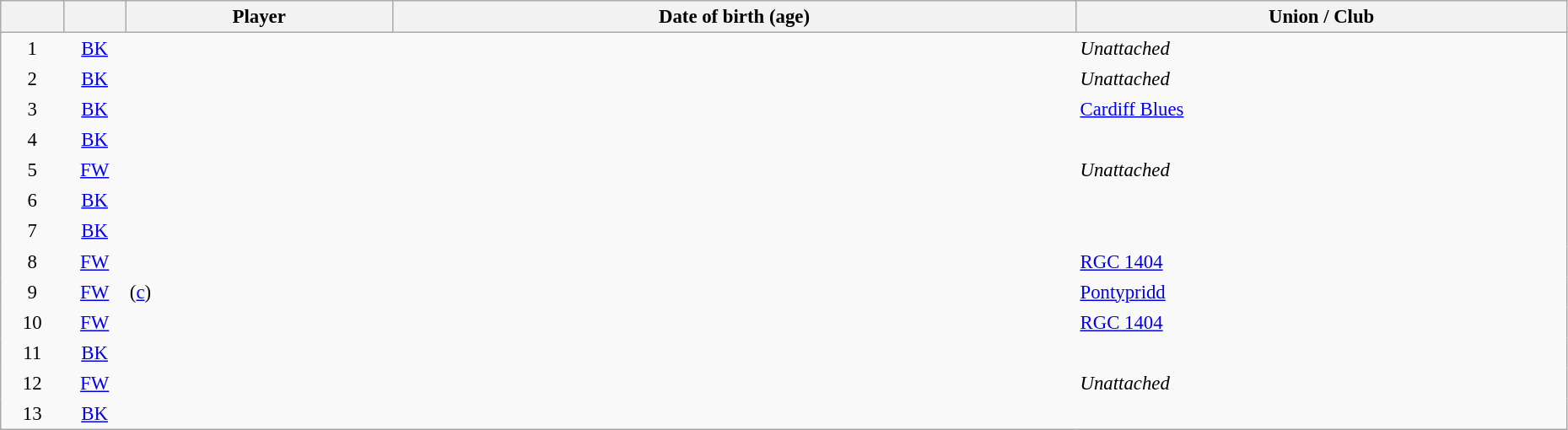<table class="sortable wikitable plainrowheaders" style="font-size:95%; width: 98%">
<tr>
<th scope="col" style="width:4%"></th>
<th scope="col" style="width:4%"></th>
<th scope="col">Player</th>
<th scope="col">Date of birth (age)</th>
<th scope="col">Union / Club</th>
</tr>
<tr>
<td style="text-align:center; border:0">1</td>
<td style="text-align:center; border:0"><a href='#'>BK</a></td>
<td style="text-align:left; border:0"></td>
<td style="text-align:left; border:0"></td>
<td style="text-align:left; border:0"><em>Unattached</em></td>
</tr>
<tr>
<td style="text-align:center; border:0">2</td>
<td style="text-align:center; border:0"><a href='#'>BK</a></td>
<td style="text-align:left; border:0"></td>
<td style="text-align:left; border:0"></td>
<td style="text-align:left; border:0"><em>Unattached</em></td>
</tr>
<tr>
<td style="text-align:center; border:0">3</td>
<td style="text-align:center; border:0"><a href='#'>BK</a></td>
<td style="text-align:left; border:0"></td>
<td style="text-align:left; border:0"></td>
<td style="text-align:left; border:0"><a href='#'>Cardiff Blues</a></td>
</tr>
<tr>
<td style="text-align:center; border:0">4</td>
<td style="text-align:center; border:0"><a href='#'>BK</a></td>
<td style="text-align:left; border:0"></td>
<td style="text-align:left; border:0"></td>
<td style="text-align:left; border:0"></td>
</tr>
<tr>
<td style="text-align:center; border:0">5</td>
<td style="text-align:center; border:0"><a href='#'>FW</a></td>
<td style="text-align:left; border:0"></td>
<td style="text-align:left; border:0"></td>
<td style="text-align:left; border:0"><em>Unattached</em></td>
</tr>
<tr>
<td style="text-align:center; border:0">6</td>
<td style="text-align:center; border:0"><a href='#'>BK</a></td>
<td style="text-align:left; border:0"></td>
<td style="text-align:left; border:0"></td>
<td style="text-align:left; border:0"></td>
</tr>
<tr>
<td style="text-align:center; border:0">7</td>
<td style="text-align:center; border:0"><a href='#'>BK</a></td>
<td style="text-align:left; border:0"></td>
<td style="text-align:left; border:0"></td>
<td style="text-align:left; border:0"></td>
</tr>
<tr>
<td style="text-align:center; border:0">8</td>
<td style="text-align:center; border:0"><a href='#'>FW</a></td>
<td style="text-align:left; border:0"></td>
<td style="text-align:left; border:0"></td>
<td style="text-align:left; border:0"><a href='#'>RGC 1404</a></td>
</tr>
<tr>
<td style="text-align:center; border:0">9</td>
<td style="text-align:center; border:0"><a href='#'>FW</a></td>
<td style="text-align:left; border:0"> (<a href='#'>c</a>)</td>
<td style="text-align:left; border:0"></td>
<td style="text-align:left; border:0"><a href='#'>Pontypridd</a></td>
</tr>
<tr>
<td style="text-align:center; border:0">10</td>
<td style="text-align:center; border:0"><a href='#'>FW</a></td>
<td style="text-align:left; border:0"></td>
<td style="text-align:left; border:0"></td>
<td style="text-align:left; border:0"><a href='#'>RGC 1404</a></td>
</tr>
<tr>
<td style="text-align:center; border:0">11</td>
<td style="text-align:center; border:0"><a href='#'>BK</a></td>
<td style="text-align:left; border:0"></td>
<td style="text-align:left; border:0"></td>
<td style="text-align:left; border:0"></td>
</tr>
<tr>
<td style="text-align:center; border:0">12</td>
<td style="text-align:center; border:0"><a href='#'>FW</a></td>
<td style="text-align:left; border:0"></td>
<td style="text-align:left; border:0"></td>
<td style="text-align:left; border:0"><em>Unattached</em></td>
</tr>
<tr>
<td style="text-align:center; border:0">13</td>
<td style="text-align:center; border:0"><a href='#'>BK</a></td>
<td style="text-align:left; border:0"></td>
<td style="text-align:left; border:0"></td>
<td style="text-align:left; border:0"></td>
</tr>
</table>
